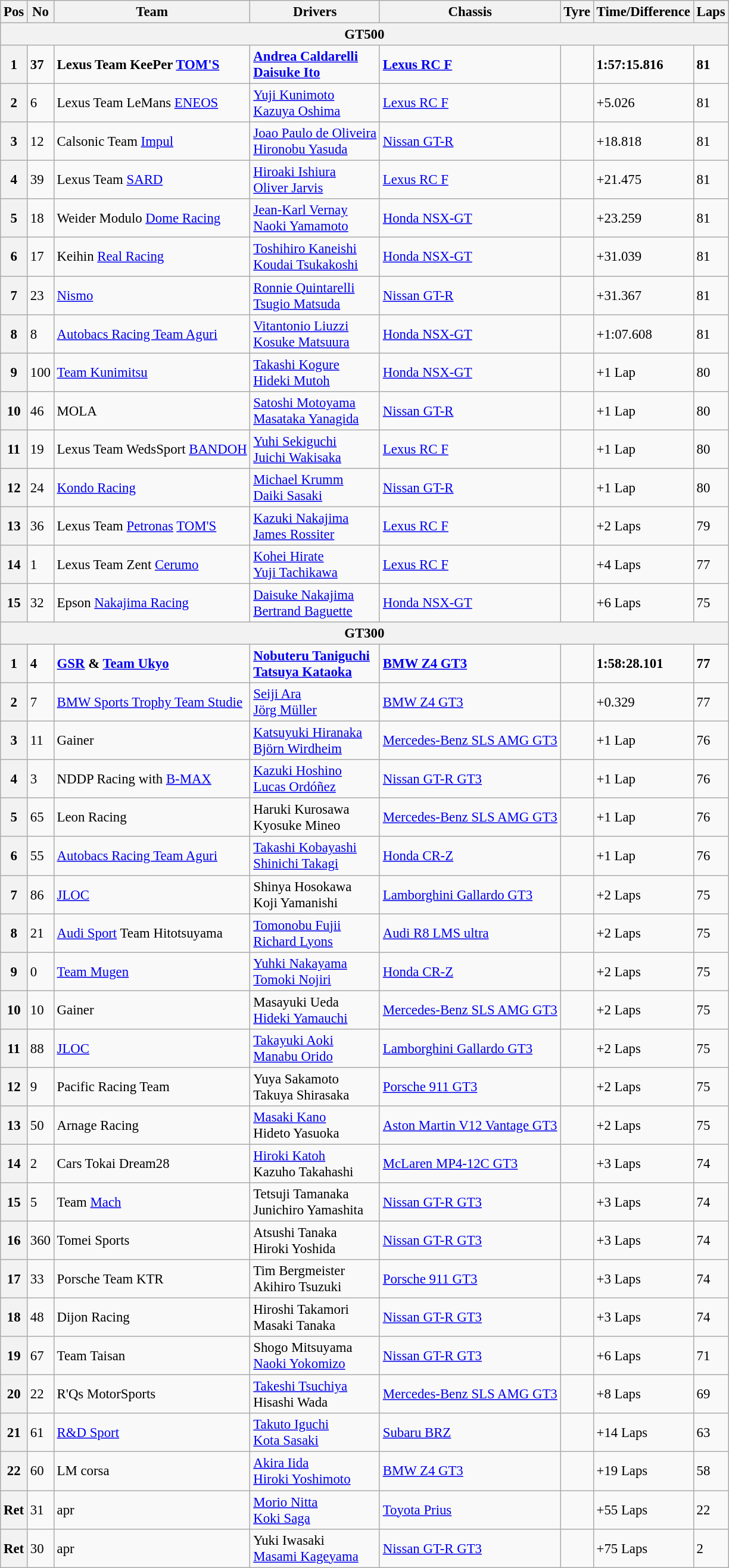<table class="wikitable" style="font-size: 95%;">
<tr>
<th>Pos</th>
<th>No</th>
<th>Team</th>
<th>Drivers</th>
<th>Chassis</th>
<th>Tyre</th>
<th>Time/Difference</th>
<th>Laps</th>
</tr>
<tr>
<th colspan=8><strong>GT500</strong></th>
</tr>
<tr style="font-weight:bold">
<th>1</th>
<td>37</td>
<td>Lexus Team KeePer <a href='#'>TOM'S</a></td>
<td> <a href='#'>Andrea Caldarelli</a><br> <a href='#'>Daisuke Ito</a></td>
<td><a href='#'>Lexus RC F</a></td>
<td></td>
<td>1:57:15.816</td>
<td>81</td>
</tr>
<tr>
<th>2</th>
<td>6</td>
<td>Lexus Team LeMans <a href='#'>ENEOS</a></td>
<td> <a href='#'>Yuji Kunimoto</a><br> <a href='#'>Kazuya Oshima</a></td>
<td><a href='#'>Lexus RC F</a></td>
<td></td>
<td>+5.026</td>
<td>81</td>
</tr>
<tr>
<th>3</th>
<td>12</td>
<td>Calsonic Team <a href='#'>Impul</a></td>
<td> <a href='#'>Joao Paulo de Oliveira</a><br> <a href='#'>Hironobu Yasuda</a></td>
<td><a href='#'>Nissan GT-R</a></td>
<td></td>
<td>+18.818</td>
<td>81</td>
</tr>
<tr>
<th>4</th>
<td>39</td>
<td>Lexus Team <a href='#'>SARD</a></td>
<td> <a href='#'>Hiroaki Ishiura</a><br> <a href='#'>Oliver Jarvis</a></td>
<td><a href='#'>Lexus RC F</a></td>
<td></td>
<td>+21.475</td>
<td>81</td>
</tr>
<tr>
<th>5</th>
<td>18</td>
<td>Weider Modulo <a href='#'>Dome Racing</a></td>
<td> <a href='#'>Jean-Karl Vernay</a><br> <a href='#'>Naoki Yamamoto</a></td>
<td><a href='#'>Honda NSX-GT</a></td>
<td></td>
<td>+23.259</td>
<td>81</td>
</tr>
<tr>
<th>6</th>
<td>17</td>
<td>Keihin <a href='#'>Real Racing</a></td>
<td> <a href='#'>Toshihiro Kaneishi</a><br> <a href='#'>Koudai Tsukakoshi</a></td>
<td><a href='#'>Honda NSX-GT</a></td>
<td></td>
<td>+31.039</td>
<td>81</td>
</tr>
<tr>
<th>7</th>
<td>23</td>
<td><a href='#'>Nismo</a></td>
<td> <a href='#'>Ronnie Quintarelli</a><br> <a href='#'>Tsugio Matsuda</a></td>
<td><a href='#'>Nissan GT-R</a></td>
<td></td>
<td>+31.367</td>
<td>81</td>
</tr>
<tr>
<th>8</th>
<td>8</td>
<td><a href='#'>Autobacs Racing Team Aguri</a></td>
<td> <a href='#'>Vitantonio Liuzzi</a><br> <a href='#'>Kosuke Matsuura</a></td>
<td><a href='#'>Honda NSX-GT</a></td>
<td></td>
<td>+1:07.608</td>
<td>81</td>
</tr>
<tr>
<th>9</th>
<td>100</td>
<td><a href='#'>Team Kunimitsu</a></td>
<td> <a href='#'>Takashi Kogure</a><br> <a href='#'>Hideki Mutoh</a></td>
<td><a href='#'>Honda NSX-GT</a></td>
<td></td>
<td>+1 Lap</td>
<td>80</td>
</tr>
<tr>
<th>10</th>
<td>46</td>
<td>MOLA</td>
<td> <a href='#'>Satoshi Motoyama</a><br> <a href='#'>Masataka Yanagida</a></td>
<td><a href='#'>Nissan GT-R</a></td>
<td></td>
<td>+1 Lap</td>
<td>80</td>
</tr>
<tr>
<th>11</th>
<td>19</td>
<td>Lexus Team WedsSport <a href='#'>BANDOH</a></td>
<td> <a href='#'>Yuhi Sekiguchi</a><br> <a href='#'>Juichi Wakisaka</a></td>
<td><a href='#'>Lexus RC F</a></td>
<td></td>
<td>+1 Lap</td>
<td>80</td>
</tr>
<tr>
<th>12</th>
<td>24</td>
<td><a href='#'>Kondo Racing</a></td>
<td> <a href='#'>Michael Krumm</a><br> <a href='#'>Daiki Sasaki</a></td>
<td><a href='#'>Nissan GT-R</a></td>
<td></td>
<td>+1 Lap</td>
<td>80</td>
</tr>
<tr>
<th>13</th>
<td>36</td>
<td>Lexus Team <a href='#'>Petronas</a> <a href='#'>TOM'S</a></td>
<td> <a href='#'>Kazuki Nakajima</a><br> <a href='#'>James Rossiter</a></td>
<td><a href='#'>Lexus RC F</a></td>
<td></td>
<td>+2 Laps</td>
<td>79</td>
</tr>
<tr>
<th>14</th>
<td>1</td>
<td>Lexus Team Zent <a href='#'>Cerumo</a></td>
<td> <a href='#'>Kohei Hirate</a><br> <a href='#'>Yuji Tachikawa</a></td>
<td><a href='#'>Lexus RC F</a></td>
<td></td>
<td>+4 Laps</td>
<td>77</td>
</tr>
<tr>
<th>15</th>
<td>32</td>
<td>Epson <a href='#'>Nakajima Racing</a></td>
<td> <a href='#'>Daisuke Nakajima</a><br> <a href='#'>Bertrand Baguette</a></td>
<td><a href='#'>Honda NSX-GT</a></td>
<td></td>
<td>+6 Laps</td>
<td>75</td>
</tr>
<tr>
<th colspan=8><strong>GT300</strong></th>
</tr>
<tr style="font-weight:bold">
<th>1</th>
<td>4</td>
<td><a href='#'>GSR</a> & <a href='#'>Team Ukyo</a></td>
<td> <a href='#'>Nobuteru Taniguchi</a><br> <a href='#'>Tatsuya Kataoka</a></td>
<td><a href='#'>BMW Z4 GT3</a></td>
<td></td>
<td>1:58:28.101</td>
<td>77</td>
</tr>
<tr>
<th>2</th>
<td>7</td>
<td><a href='#'>BMW Sports Trophy Team Studie</a></td>
<td> <a href='#'>Seiji Ara</a><br> <a href='#'>Jörg Müller</a></td>
<td><a href='#'>BMW Z4 GT3</a></td>
<td></td>
<td>+0.329</td>
<td>77</td>
</tr>
<tr>
<th>3</th>
<td>11</td>
<td>Gainer</td>
<td> <a href='#'>Katsuyuki Hiranaka</a><br> <a href='#'>Björn Wirdheim</a></td>
<td><a href='#'>Mercedes-Benz SLS AMG GT3</a></td>
<td></td>
<td>+1 Lap</td>
<td>76</td>
</tr>
<tr>
<th>4</th>
<td>3</td>
<td>NDDP Racing with <a href='#'>B-MAX</a></td>
<td> <a href='#'>Kazuki Hoshino</a><br> <a href='#'>Lucas Ordóñez</a></td>
<td><a href='#'>Nissan GT-R GT3</a></td>
<td></td>
<td>+1 Lap</td>
<td>76</td>
</tr>
<tr>
<th>5</th>
<td>65</td>
<td>Leon Racing</td>
<td> Haruki Kurosawa<br> Kyosuke Mineo</td>
<td><a href='#'>Mercedes-Benz SLS AMG GT3</a></td>
<td></td>
<td>+1 Lap</td>
<td>76</td>
</tr>
<tr>
<th>6</th>
<td>55</td>
<td><a href='#'>Autobacs Racing Team Aguri</a></td>
<td> <a href='#'>Takashi Kobayashi</a><br> <a href='#'>Shinichi Takagi</a></td>
<td><a href='#'>Honda CR-Z</a></td>
<td></td>
<td>+1 Lap</td>
<td>76</td>
</tr>
<tr>
<th>7</th>
<td>86</td>
<td><a href='#'>JLOC</a></td>
<td> Shinya Hosokawa<br> Koji Yamanishi</td>
<td><a href='#'>Lamborghini Gallardo GT3</a></td>
<td></td>
<td>+2 Laps</td>
<td>75</td>
</tr>
<tr>
<th>8</th>
<td>21</td>
<td><a href='#'>Audi Sport</a> Team Hitotsuyama</td>
<td> <a href='#'>Tomonobu Fujii</a><br> <a href='#'>Richard Lyons</a></td>
<td><a href='#'>Audi R8 LMS ultra</a></td>
<td></td>
<td>+2 Laps</td>
<td>75</td>
</tr>
<tr>
<th>9</th>
<td>0</td>
<td><a href='#'>Team Mugen</a></td>
<td> <a href='#'>Yuhki Nakayama</a><br> <a href='#'>Tomoki Nojiri</a></td>
<td><a href='#'>Honda CR-Z</a></td>
<td></td>
<td>+2 Laps</td>
<td>75</td>
</tr>
<tr>
<th>10</th>
<td>10</td>
<td>Gainer</td>
<td> Masayuki Ueda<br> <a href='#'>Hideki Yamauchi</a></td>
<td><a href='#'>Mercedes-Benz SLS AMG GT3</a></td>
<td></td>
<td>+2 Laps</td>
<td>75</td>
</tr>
<tr>
<th>11</th>
<td>88</td>
<td><a href='#'>JLOC</a></td>
<td> <a href='#'>Takayuki Aoki</a><br> <a href='#'>Manabu Orido</a></td>
<td><a href='#'>Lamborghini Gallardo GT3</a></td>
<td></td>
<td>+2 Laps</td>
<td>75</td>
</tr>
<tr>
<th>12</th>
<td>9</td>
<td>Pacific Racing Team</td>
<td> Yuya Sakamoto<br> Takuya Shirasaka</td>
<td><a href='#'>Porsche 911 GT3</a></td>
<td></td>
<td>+2 Laps</td>
<td>75</td>
</tr>
<tr>
<th>13</th>
<td>50</td>
<td>Arnage Racing</td>
<td> <a href='#'>Masaki Kano</a><br> Hideto Yasuoka</td>
<td><a href='#'>Aston Martin V12 Vantage GT3</a></td>
<td></td>
<td>+2 Laps</td>
<td>75</td>
</tr>
<tr>
<th>14</th>
<td>2</td>
<td>Cars Tokai Dream28</td>
<td> <a href='#'>Hiroki Katoh</a><br> Kazuho Takahashi</td>
<td><a href='#'>McLaren MP4-12C GT3</a></td>
<td></td>
<td>+3 Laps</td>
<td>74</td>
</tr>
<tr>
<th>15</th>
<td>5</td>
<td>Team <a href='#'>Mach</a></td>
<td> Tetsuji Tamanaka<br> Junichiro Yamashita</td>
<td><a href='#'>Nissan GT-R GT3</a></td>
<td></td>
<td>+3 Laps</td>
<td>74</td>
</tr>
<tr>
<th>16</th>
<td>360</td>
<td>Tomei Sports</td>
<td> Atsushi Tanaka<br> Hiroki Yoshida</td>
<td><a href='#'>Nissan GT-R GT3</a></td>
<td></td>
<td>+3 Laps</td>
<td>74</td>
</tr>
<tr>
<th>17</th>
<td>33</td>
<td>Porsche Team KTR</td>
<td> Tim Bergmeister<br> Akihiro Tsuzuki</td>
<td><a href='#'>Porsche 911 GT3</a></td>
<td></td>
<td>+3 Laps</td>
<td>74</td>
</tr>
<tr>
<th>18</th>
<td>48</td>
<td>Dijon Racing</td>
<td> Hiroshi Takamori<br> Masaki Tanaka</td>
<td><a href='#'>Nissan GT-R GT3</a></td>
<td></td>
<td>+3 Laps</td>
<td>74</td>
</tr>
<tr>
<th>19</th>
<td>67</td>
<td>Team Taisan</td>
<td> Shogo Mitsuyama<br> <a href='#'>Naoki Yokomizo</a></td>
<td><a href='#'>Nissan GT-R GT3</a></td>
<td></td>
<td>+6 Laps</td>
<td>71</td>
</tr>
<tr>
<th>20</th>
<td>22</td>
<td>R'Qs MotorSports</td>
<td> <a href='#'>Takeshi Tsuchiya</a><br> Hisashi Wada</td>
<td><a href='#'>Mercedes-Benz SLS AMG GT3</a></td>
<td></td>
<td>+8 Laps</td>
<td>69</td>
</tr>
<tr>
<th>21</th>
<td>61</td>
<td><a href='#'>R&D Sport</a></td>
<td> <a href='#'>Takuto Iguchi</a><br> <a href='#'>Kota Sasaki</a></td>
<td><a href='#'>Subaru BRZ</a></td>
<td></td>
<td>+14 Laps</td>
<td>63</td>
</tr>
<tr>
<th>22</th>
<td>60</td>
<td>LM corsa</td>
<td> <a href='#'>Akira Iida</a><br> <a href='#'>Hiroki Yoshimoto</a></td>
<td><a href='#'>BMW Z4 GT3</a></td>
<td></td>
<td>+19 Laps</td>
<td>58</td>
</tr>
<tr>
<th>Ret</th>
<td>31</td>
<td>apr</td>
<td> <a href='#'>Morio Nitta</a><br> <a href='#'>Koki Saga</a></td>
<td><a href='#'>Toyota Prius</a></td>
<td></td>
<td>+55 Laps</td>
<td>22</td>
</tr>
<tr>
<th>Ret</th>
<td>30</td>
<td>apr</td>
<td> Yuki Iwasaki<br> <a href='#'>Masami Kageyama</a></td>
<td><a href='#'>Nissan GT-R GT3</a></td>
<td></td>
<td>+75 Laps</td>
<td>2</td>
</tr>
</table>
